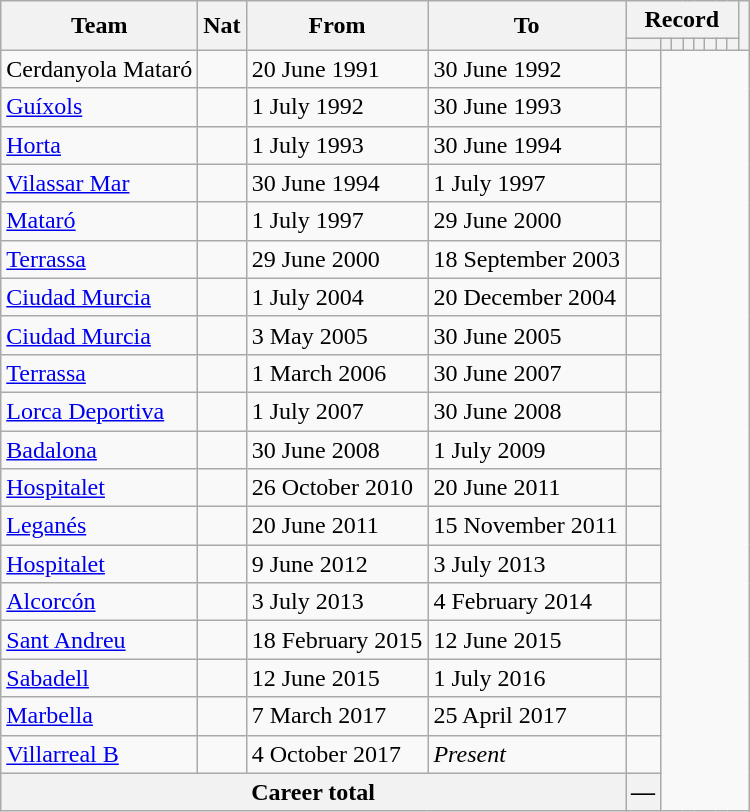<table class="wikitable" style="text-align: center">
<tr>
<th rowspan="2">Team</th>
<th rowspan="2">Nat</th>
<th rowspan="2">From</th>
<th rowspan="2">To</th>
<th colspan="8">Record</th>
<th rowspan=2></th>
</tr>
<tr>
<th></th>
<th></th>
<th></th>
<th></th>
<th></th>
<th></th>
<th></th>
<th></th>
</tr>
<tr>
<td align=left>Cerdanyola Mataró</td>
<td></td>
<td align=left>20 June 1991</td>
<td align=left>30 June 1992<br></td>
<td></td>
</tr>
<tr>
<td align=left><a href='#'>Guíxols</a></td>
<td></td>
<td align=left>1 July 1992</td>
<td align=left>30 June 1993<br></td>
<td></td>
</tr>
<tr>
<td align=left><a href='#'>Horta</a></td>
<td></td>
<td align=left>1 July 1993</td>
<td align=left>30 June 1994<br></td>
<td></td>
</tr>
<tr>
<td align=left><a href='#'>Vilassar Mar</a></td>
<td></td>
<td align=left>30 June 1994</td>
<td align=left>1 July 1997<br></td>
<td></td>
</tr>
<tr>
<td align=left><a href='#'>Mataró</a></td>
<td></td>
<td align=left>1 July 1997</td>
<td align=left>29 June 2000<br></td>
<td></td>
</tr>
<tr>
<td align=left><a href='#'>Terrassa</a></td>
<td></td>
<td align=left>29 June 2000</td>
<td align=left>18 September 2003<br></td>
<td></td>
</tr>
<tr>
<td align=left><a href='#'>Ciudad Murcia</a></td>
<td></td>
<td align=left>1 July 2004</td>
<td align=left>20 December 2004<br></td>
<td></td>
</tr>
<tr>
<td align=left><a href='#'>Ciudad Murcia</a></td>
<td></td>
<td align=left>3 May 2005</td>
<td align=left>30 June 2005<br></td>
<td></td>
</tr>
<tr>
<td align=left><a href='#'>Terrassa</a></td>
<td></td>
<td align=left>1 March 2006</td>
<td align=left>30 June 2007<br></td>
<td></td>
</tr>
<tr>
<td align=left><a href='#'>Lorca Deportiva</a></td>
<td></td>
<td align=left>1 July 2007</td>
<td align=left>30 June 2008<br></td>
<td></td>
</tr>
<tr>
<td align=left><a href='#'>Badalona</a></td>
<td></td>
<td align=left>30 June 2008</td>
<td align=left>1 July 2009<br></td>
<td></td>
</tr>
<tr>
<td align=left><a href='#'>Hospitalet</a></td>
<td></td>
<td align=left>26 October 2010</td>
<td align=left>20 June 2011<br></td>
<td></td>
</tr>
<tr>
<td align=left><a href='#'>Leganés</a></td>
<td></td>
<td align=left>20 June 2011</td>
<td align=left>15 November 2011<br></td>
<td></td>
</tr>
<tr>
<td align=left><a href='#'>Hospitalet</a></td>
<td></td>
<td align=left>9 June 2012</td>
<td align=left>3 July 2013<br></td>
<td></td>
</tr>
<tr>
<td align=left><a href='#'>Alcorcón</a></td>
<td></td>
<td align=left>3 July 2013</td>
<td align=left>4 February 2014<br></td>
<td></td>
</tr>
<tr>
<td align=left><a href='#'>Sant Andreu</a></td>
<td></td>
<td align=left>18 February 2015</td>
<td align=left>12 June 2015<br></td>
<td></td>
</tr>
<tr>
<td align=left><a href='#'>Sabadell</a></td>
<td></td>
<td align=left>12 June 2015</td>
<td align=left>1 July 2016<br></td>
<td></td>
</tr>
<tr>
<td align=left><a href='#'>Marbella</a></td>
<td></td>
<td align=left>7 March 2017</td>
<td align=left>25 April 2017<br></td>
<td></td>
</tr>
<tr>
<td align=left><a href='#'>Villarreal B</a></td>
<td></td>
<td align=left>4 October 2017</td>
<td align=left><em>Present</em><br></td>
<td></td>
</tr>
<tr>
<th colspan=4>Career total<br></th>
<th>—</th>
</tr>
</table>
